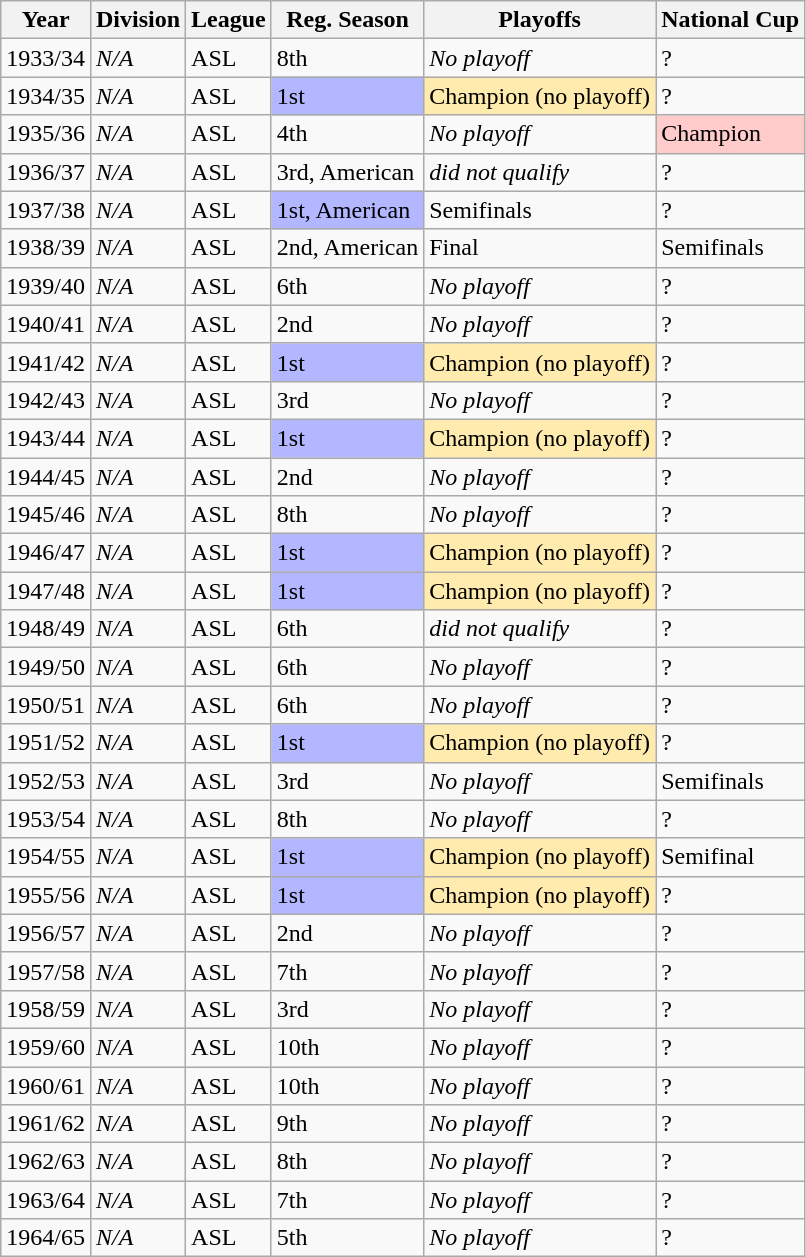<table class="wikitable">
<tr>
<th>Year</th>
<th>Division</th>
<th>League</th>
<th>Reg. Season</th>
<th>Playoffs</th>
<th>National Cup</th>
</tr>
<tr>
<td>1933/34</td>
<td><em>N/A</em></td>
<td>ASL</td>
<td>8th</td>
<td><em>No playoff</em></td>
<td>?</td>
</tr>
<tr>
<td>1934/35</td>
<td><em>N/A</em></td>
<td>ASL</td>
<td bgcolor="B3B7FF">1st</td>
<td bgcolor="FFEBAD">Champion (no playoff)</td>
<td>?</td>
</tr>
<tr>
<td>1935/36</td>
<td><em>N/A</em></td>
<td>ASL</td>
<td>4th</td>
<td><em>No playoff</em></td>
<td bgcolor="FFCBCB">Champion</td>
</tr>
<tr>
<td>1936/37</td>
<td><em>N/A</em></td>
<td>ASL</td>
<td>3rd, American</td>
<td><em>did not qualify</em></td>
<td>?</td>
</tr>
<tr>
<td>1937/38</td>
<td><em>N/A</em></td>
<td>ASL</td>
<td bgcolor="B3B7FF">1st, American</td>
<td>Semifinals</td>
<td>?</td>
</tr>
<tr>
<td>1938/39</td>
<td><em>N/A</em></td>
<td>ASL</td>
<td>2nd, American</td>
<td>Final</td>
<td>Semifinals</td>
</tr>
<tr>
<td>1939/40</td>
<td><em>N/A</em></td>
<td>ASL</td>
<td>6th</td>
<td><em>No playoff</em></td>
<td>?</td>
</tr>
<tr>
<td>1940/41</td>
<td><em>N/A</em></td>
<td>ASL</td>
<td>2nd</td>
<td><em>No playoff</em></td>
<td>?</td>
</tr>
<tr>
<td>1941/42</td>
<td><em>N/A</em></td>
<td>ASL</td>
<td bgcolor="B3B7FF">1st</td>
<td bgcolor="FFEBAD">Champion (no playoff)</td>
<td>?</td>
</tr>
<tr>
<td>1942/43</td>
<td><em>N/A</em></td>
<td>ASL</td>
<td>3rd</td>
<td><em>No playoff</em></td>
<td>?</td>
</tr>
<tr>
<td>1943/44</td>
<td><em>N/A</em></td>
<td>ASL</td>
<td bgcolor="B3B7FF">1st</td>
<td bgcolor="FFEBAD">Champion (no playoff)</td>
<td>?</td>
</tr>
<tr>
<td>1944/45</td>
<td><em>N/A</em></td>
<td>ASL</td>
<td>2nd</td>
<td><em>No playoff</em></td>
<td>?</td>
</tr>
<tr>
<td>1945/46</td>
<td><em>N/A</em></td>
<td>ASL</td>
<td>8th</td>
<td><em>No playoff</em></td>
<td>?</td>
</tr>
<tr>
<td>1946/47</td>
<td><em>N/A</em></td>
<td>ASL</td>
<td bgcolor="B3B7FF">1st</td>
<td bgcolor="FFEBAD">Champion (no playoff)</td>
<td>?</td>
</tr>
<tr>
<td>1947/48</td>
<td><em>N/A</em></td>
<td>ASL</td>
<td bgcolor="B3B7FF">1st</td>
<td bgcolor="FFEBAD">Champion (no playoff)</td>
<td>?</td>
</tr>
<tr>
<td>1948/49</td>
<td><em>N/A</em></td>
<td>ASL</td>
<td>6th</td>
<td><em>did not qualify</em></td>
<td>?</td>
</tr>
<tr>
<td>1949/50</td>
<td><em>N/A</em></td>
<td>ASL</td>
<td>6th</td>
<td><em>No playoff</em></td>
<td>?</td>
</tr>
<tr>
<td>1950/51</td>
<td><em>N/A</em></td>
<td>ASL</td>
<td>6th</td>
<td><em>No playoff</em></td>
<td>?</td>
</tr>
<tr>
<td>1951/52</td>
<td><em>N/A</em></td>
<td>ASL</td>
<td bgcolor="B3B7FF">1st</td>
<td bgcolor="FFEBAD">Champion (no playoff)</td>
<td>?</td>
</tr>
<tr>
<td>1952/53</td>
<td><em>N/A</em></td>
<td>ASL</td>
<td>3rd</td>
<td><em>No playoff</em></td>
<td>Semifinals</td>
</tr>
<tr>
<td>1953/54</td>
<td><em>N/A</em></td>
<td>ASL</td>
<td>8th</td>
<td><em>No playoff</em></td>
<td>?</td>
</tr>
<tr>
<td>1954/55</td>
<td><em>N/A</em></td>
<td>ASL</td>
<td bgcolor="B3B7FF">1st</td>
<td bgcolor="FFEBAD">Champion (no playoff)</td>
<td>Semifinal</td>
</tr>
<tr>
<td>1955/56</td>
<td><em>N/A</em></td>
<td>ASL</td>
<td bgcolor="B3B7FF">1st</td>
<td bgcolor="FFEBAD">Champion (no playoff)</td>
<td>?</td>
</tr>
<tr>
<td>1956/57</td>
<td><em>N/A</em></td>
<td>ASL</td>
<td>2nd</td>
<td><em>No playoff</em></td>
<td>?</td>
</tr>
<tr>
<td>1957/58</td>
<td><em>N/A</em></td>
<td>ASL</td>
<td>7th</td>
<td><em>No playoff</em></td>
<td>?</td>
</tr>
<tr>
<td>1958/59</td>
<td><em>N/A</em></td>
<td>ASL</td>
<td>3rd</td>
<td><em>No playoff</em></td>
<td>?</td>
</tr>
<tr>
<td>1959/60</td>
<td><em>N/A</em></td>
<td>ASL</td>
<td>10th</td>
<td><em>No playoff</em></td>
<td>?</td>
</tr>
<tr>
<td>1960/61</td>
<td><em>N/A</em></td>
<td>ASL</td>
<td>10th</td>
<td><em>No playoff</em></td>
<td>?</td>
</tr>
<tr>
<td>1961/62</td>
<td><em>N/A</em></td>
<td>ASL</td>
<td>9th</td>
<td><em>No playoff</em></td>
<td>?</td>
</tr>
<tr>
<td>1962/63</td>
<td><em>N/A</em></td>
<td>ASL</td>
<td>8th</td>
<td><em>No playoff</em></td>
<td>?</td>
</tr>
<tr>
<td>1963/64</td>
<td><em>N/A</em></td>
<td>ASL</td>
<td>7th</td>
<td><em>No playoff</em></td>
<td>?</td>
</tr>
<tr>
<td>1964/65</td>
<td><em>N/A</em></td>
<td>ASL</td>
<td>5th</td>
<td><em>No playoff</em></td>
<td>?</td>
</tr>
</table>
